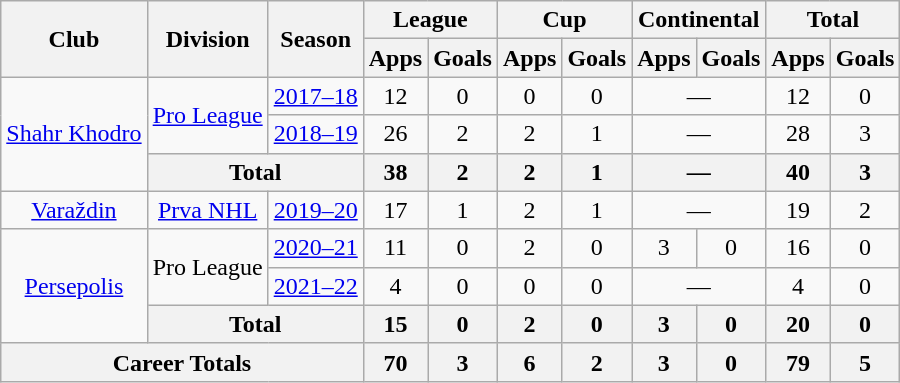<table class="wikitable" style="text-align: center;">
<tr>
<th rowspan="2">Club</th>
<th rowspan="2">Division</th>
<th rowspan="2">Season</th>
<th colspan="2">League</th>
<th colspan="2">Cup</th>
<th colspan="2">Continental</th>
<th colspan="2">Total</th>
</tr>
<tr>
<th>Apps</th>
<th>Goals</th>
<th>Apps</th>
<th>Goals</th>
<th>Apps</th>
<th>Goals</th>
<th>Apps</th>
<th>Goals</th>
</tr>
<tr>
<td rowspan="3"><a href='#'>Shahr Khodro</a></td>
<td rowspan="2"><a href='#'>Pro League</a></td>
<td><a href='#'>2017–18</a></td>
<td>12</td>
<td>0</td>
<td>0</td>
<td>0</td>
<td colspan=2>—</td>
<td>12</td>
<td>0</td>
</tr>
<tr>
<td><a href='#'>2018–19</a></td>
<td>26</td>
<td>2</td>
<td>2</td>
<td>1</td>
<td colspan=2>—</td>
<td>28</td>
<td>3</td>
</tr>
<tr>
<th colspan=2>Total</th>
<th>38</th>
<th>2</th>
<th>2</th>
<th>1</th>
<th colspan=2>—</th>
<th>40</th>
<th>3</th>
</tr>
<tr>
<td><a href='#'>Varaždin</a></td>
<td><a href='#'>Prva NHL</a></td>
<td><a href='#'>2019–20</a></td>
<td>17</td>
<td>1</td>
<td>2</td>
<td>1</td>
<td colspan=2>—</td>
<td>19</td>
<td>2</td>
</tr>
<tr>
<td rowspan="3"><a href='#'>Persepolis</a></td>
<td rowspan="2">Pro League</td>
<td><a href='#'>2020–21</a></td>
<td>11</td>
<td>0</td>
<td>2</td>
<td>0</td>
<td>3</td>
<td>0</td>
<td>16</td>
<td>0</td>
</tr>
<tr>
<td><a href='#'>2021–22</a></td>
<td>4</td>
<td>0</td>
<td>0</td>
<td>0</td>
<td colspan=2>—</td>
<td>4</td>
<td>0</td>
</tr>
<tr>
<th colspan=2>Total</th>
<th>15</th>
<th>0</th>
<th>2</th>
<th>0</th>
<th>3</th>
<th>0</th>
<th>20</th>
<th>0</th>
</tr>
<tr>
<th colspan=3>Career Totals</th>
<th>70</th>
<th>3</th>
<th>6</th>
<th>2</th>
<th>3</th>
<th>0</th>
<th>79</th>
<th>5</th>
</tr>
</table>
